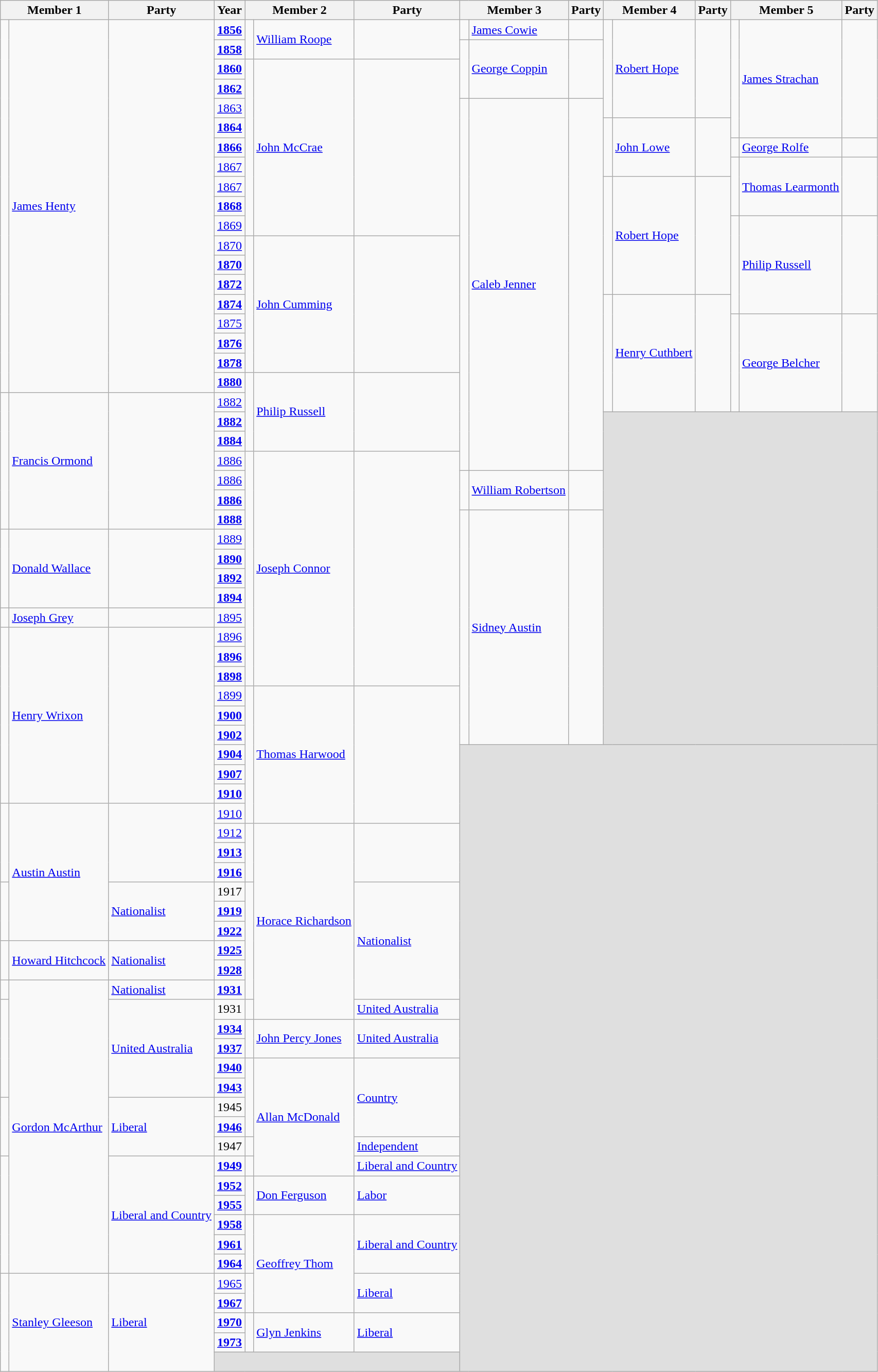<table class="wikitable">
<tr>
<th colspan=2>Member 1</th>
<th>Party</th>
<th>Year</th>
<th colspan=2>Member 2</th>
<th>Party</th>
<th colspan=2>Member 3</th>
<th>Party</th>
<th colspan=2>Member 4</th>
<th>Party</th>
<th colspan=2>Member 5</th>
<th>Party</th>
</tr>
<tr>
<td rowspan=19 > </td>
<td rowspan=19><a href='#'>James Henty</a></td>
<td rowspan=19> </td>
<td><strong><a href='#'>1856</a></strong></td>
<td rowspan=2 > </td>
<td rowspan=2><a href='#'>William Roope</a></td>
<td rowspan=2> </td>
<td> </td>
<td><a href='#'>James Cowie</a></td>
<td> </td>
<td rowspan=5 > </td>
<td rowspan=5><a href='#'>Robert Hope</a></td>
<td rowspan=5> </td>
<td rowspan=6 > </td>
<td rowspan=6><a href='#'>James Strachan</a></td>
<td rowspan=6> </td>
</tr>
<tr>
<td><strong><a href='#'>1858</a></strong></td>
<td rowspan=3 > </td>
<td rowspan=3><a href='#'>George Coppin</a></td>
<td rowspan=3> </td>
</tr>
<tr>
<td><strong><a href='#'>1860</a></strong></td>
<td rowspan=9 > </td>
<td rowspan=9><a href='#'>John McCrae</a></td>
<td rowspan=9> </td>
</tr>
<tr>
<td><strong><a href='#'>1862</a></strong></td>
</tr>
<tr>
<td><a href='#'>1863</a></td>
<td rowspan=19 > </td>
<td rowspan=19><a href='#'>Caleb Jenner</a></td>
<td rowspan=19> </td>
</tr>
<tr>
<td><strong><a href='#'>1864</a></strong></td>
<td rowspan=3 > </td>
<td rowspan=3><a href='#'>John Lowe</a></td>
<td rowspan=3> </td>
</tr>
<tr>
<td><strong><a href='#'>1866</a></strong></td>
<td> </td>
<td><a href='#'>George Rolfe</a></td>
<td> </td>
</tr>
<tr>
<td><a href='#'>1867</a></td>
<td rowspan=3 > </td>
<td rowspan=3><a href='#'>Thomas Learmonth</a></td>
<td rowspan=3> </td>
</tr>
<tr>
<td><a href='#'>1867</a></td>
<td rowspan=6 > </td>
<td rowspan=6><a href='#'>Robert Hope</a></td>
<td rowspan=6> </td>
</tr>
<tr>
<td><strong><a href='#'>1868</a></strong></td>
</tr>
<tr>
<td><a href='#'>1869</a></td>
<td rowspan=5 > </td>
<td rowspan=5><a href='#'>Philip Russell</a></td>
<td rowspan=5> </td>
</tr>
<tr>
<td><a href='#'>1870</a></td>
<td rowspan=7 > </td>
<td rowspan=7><a href='#'>John Cumming</a></td>
<td rowspan=7> </td>
</tr>
<tr>
<td><strong><a href='#'>1870</a></strong></td>
</tr>
<tr>
<td><strong><a href='#'>1872</a></strong></td>
</tr>
<tr>
<td><strong><a href='#'>1874</a></strong></td>
<td rowspan=6 > </td>
<td rowspan=6><a href='#'>Henry Cuthbert</a></td>
<td rowspan=6> </td>
</tr>
<tr>
<td><a href='#'>1875</a></td>
<td rowspan=5 > </td>
<td rowspan=5><a href='#'>George Belcher</a></td>
<td rowspan=5> </td>
</tr>
<tr>
<td><strong><a href='#'>1876</a></strong></td>
</tr>
<tr>
<td><strong><a href='#'>1878</a></strong></td>
</tr>
<tr>
<td><strong><a href='#'>1880</a></strong></td>
<td rowspan=4 > </td>
<td rowspan=4><a href='#'>Philip Russell</a></td>
<td rowspan=4> </td>
</tr>
<tr>
<td rowspan=7 > </td>
<td rowspan=7><a href='#'>Francis Ormond</a></td>
<td rowspan=7> </td>
<td><a href='#'>1882</a></td>
</tr>
<tr>
<td><strong><a href='#'>1882</a></strong></td>
<td rowspan=17 colspan=6 bgcolor=#DFDFDF> </td>
</tr>
<tr>
<td><strong><a href='#'>1884</a></strong></td>
</tr>
<tr>
<td><a href='#'>1886</a></td>
<td rowspan=12 > </td>
<td rowspan=12><a href='#'>Joseph Connor</a></td>
<td rowspan=12> </td>
</tr>
<tr>
<td><a href='#'>1886</a></td>
<td rowspan=2 > </td>
<td rowspan=2><a href='#'>William Robertson</a></td>
<td rowspan=2> </td>
</tr>
<tr>
<td><strong><a href='#'>1886</a></strong></td>
</tr>
<tr>
<td><strong><a href='#'>1888</a></strong></td>
<td rowspan=12 > </td>
<td rowspan=12><a href='#'>Sidney Austin</a></td>
<td rowspan=12> </td>
</tr>
<tr>
<td rowspan=4 > </td>
<td rowspan=4><a href='#'>Donald Wallace</a></td>
<td rowspan=4> </td>
<td><a href='#'>1889</a></td>
</tr>
<tr>
<td><strong><a href='#'>1890</a></strong></td>
</tr>
<tr>
<td><strong><a href='#'>1892</a></strong></td>
</tr>
<tr>
<td><strong><a href='#'>1894</a></strong></td>
</tr>
<tr>
<td> </td>
<td><a href='#'>Joseph Grey</a></td>
<td> </td>
<td><a href='#'>1895</a></td>
</tr>
<tr>
<td rowspan=9 > </td>
<td rowspan=9><a href='#'>Henry Wrixon</a></td>
<td rowspan=9> </td>
<td><a href='#'>1896</a></td>
</tr>
<tr>
<td><strong><a href='#'>1896</a></strong></td>
</tr>
<tr>
<td><strong><a href='#'>1898</a></strong></td>
</tr>
<tr>
<td><a href='#'>1899</a></td>
<td rowspan=7 > </td>
<td rowspan=7><a href='#'>Thomas Harwood</a></td>
<td rowspan=7> </td>
</tr>
<tr>
<td><strong><a href='#'>1900</a></strong></td>
</tr>
<tr>
<td><strong><a href='#'>1902</a></strong></td>
</tr>
<tr>
<td><strong><a href='#'>1904</a></strong></td>
<td rowspan=32 colspan=9 bgcolor=#DFDFDF> </td>
</tr>
<tr>
<td><strong><a href='#'>1907</a></strong></td>
</tr>
<tr>
<td><strong><a href='#'>1910</a></strong></td>
</tr>
<tr>
<td rowspan=4 > </td>
<td rowspan=7><a href='#'>Austin Austin</a></td>
<td rowspan=4> </td>
<td><a href='#'>1910</a></td>
</tr>
<tr>
<td><a href='#'>1912</a></td>
<td rowspan=3 > </td>
<td rowspan=10><a href='#'>Horace Richardson</a></td>
<td rowspan=3> </td>
</tr>
<tr>
<td><strong><a href='#'>1913</a></strong></td>
</tr>
<tr>
<td><strong><a href='#'>1916</a></strong></td>
</tr>
<tr>
<td rowspan=3 > </td>
<td rowspan=3><a href='#'>Nationalist</a></td>
<td>1917</td>
<td rowspan=6 > </td>
<td rowspan=6><a href='#'>Nationalist</a></td>
</tr>
<tr>
<td><strong><a href='#'>1919</a></strong></td>
</tr>
<tr>
<td><strong><a href='#'>1922</a></strong></td>
</tr>
<tr>
<td rowspan=2 > </td>
<td rowspan=2><a href='#'>Howard Hitchcock</a></td>
<td rowspan=2><a href='#'>Nationalist</a></td>
<td><strong><a href='#'>1925</a></strong></td>
</tr>
<tr>
<td><strong><a href='#'>1928</a></strong></td>
</tr>
<tr>
<td> </td>
<td rowspan=15><a href='#'>Gordon McArthur</a></td>
<td><a href='#'>Nationalist</a></td>
<td><strong><a href='#'>1931</a></strong></td>
</tr>
<tr>
<td rowspan=5 > </td>
<td rowspan=5><a href='#'>United Australia</a></td>
<td>1931</td>
<td> </td>
<td><a href='#'>United Australia</a></td>
</tr>
<tr>
<td><strong><a href='#'>1934</a></strong></td>
<td rowspan=2 > </td>
<td rowspan=2><a href='#'>John Percy Jones</a></td>
<td rowspan=2><a href='#'>United Australia</a></td>
</tr>
<tr>
<td><strong><a href='#'>1937</a></strong></td>
</tr>
<tr>
<td><strong><a href='#'>1940</a></strong></td>
<td rowspan=4 > </td>
<td rowspan=6><a href='#'>Allan McDonald</a></td>
<td rowspan=4><a href='#'>Country</a></td>
</tr>
<tr>
<td><strong><a href='#'>1943</a></strong></td>
</tr>
<tr>
<td rowspan=3 > </td>
<td rowspan=3><a href='#'>Liberal</a></td>
<td>1945</td>
</tr>
<tr>
<td><strong><a href='#'>1946</a></strong></td>
</tr>
<tr>
<td>1947</td>
<td> </td>
<td><a href='#'>Independent</a></td>
</tr>
<tr>
<td rowspan=6 > </td>
<td rowspan=6><a href='#'>Liberal and Country</a></td>
<td><strong><a href='#'>1949</a></strong></td>
<td> </td>
<td><a href='#'>Liberal and Country</a></td>
</tr>
<tr>
<td><strong><a href='#'>1952</a></strong></td>
<td rowspan=2 > </td>
<td rowspan=2><a href='#'>Don Ferguson</a></td>
<td rowspan=2><a href='#'>Labor</a></td>
</tr>
<tr>
<td><strong><a href='#'>1955</a></strong></td>
</tr>
<tr>
<td><strong><a href='#'>1958</a></strong></td>
<td rowspan=3 > </td>
<td rowspan=5><a href='#'>Geoffrey Thom</a></td>
<td rowspan=3><a href='#'>Liberal and Country</a></td>
</tr>
<tr>
<td><strong><a href='#'>1961</a></strong></td>
</tr>
<tr>
<td><strong><a href='#'>1964</a></strong></td>
</tr>
<tr>
<td rowspan=5 > </td>
<td rowspan=5><a href='#'>Stanley Gleeson</a></td>
<td rowspan=5><a href='#'>Liberal</a></td>
<td><a href='#'>1965</a></td>
<td rowspan=2 > </td>
<td rowspan=2><a href='#'>Liberal</a></td>
</tr>
<tr>
<td><strong><a href='#'>1967</a></strong></td>
</tr>
<tr>
<td><strong><a href='#'>1970</a></strong></td>
<td rowspan=2 > </td>
<td rowspan=2><a href='#'>Glyn Jenkins</a></td>
<td rowspan=2><a href='#'>Liberal</a></td>
</tr>
<tr>
<td><strong><a href='#'>1973</a></strong></td>
</tr>
<tr>
<td colspan=4 bgcolor=#DFDFDF> </td>
</tr>
</table>
